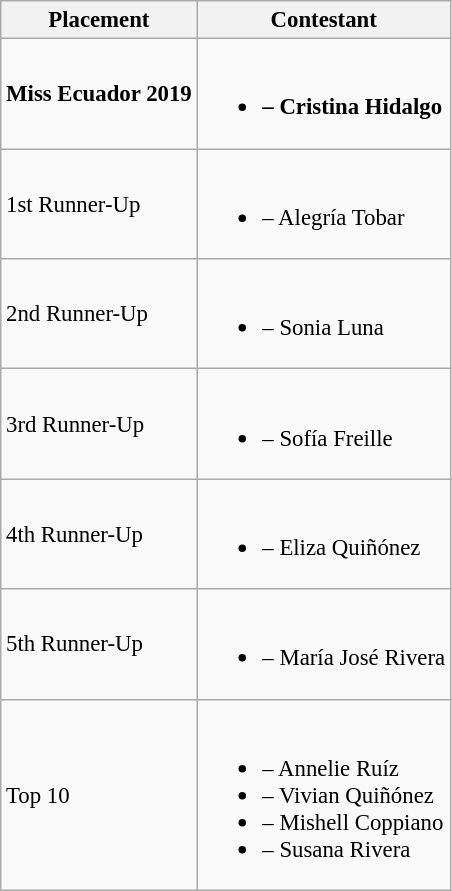<table class="wikitable sortable" style="font-size: 95%;">
<tr>
<th>Placement</th>
<th>Contestant</th>
</tr>
<tr>
<td><strong>Miss Ecuador 2019</strong><br></td>
<td><br><ul><li><strong> – Cristina Hidalgo</strong></li></ul></td>
</tr>
<tr>
<td>1st Runner-Up<br></td>
<td><br><ul><li> – Alegría Tobar</li></ul></td>
</tr>
<tr>
<td>2nd Runner-Up</td>
<td><br><ul><li> – Sonia Luna</li></ul></td>
</tr>
<tr>
<td>3rd Runner-Up</td>
<td><br><ul><li> – Sofía Freille</li></ul></td>
</tr>
<tr>
<td>4th Runner-Up</td>
<td><br><ul><li> – Eliza Quiñónez</li></ul></td>
</tr>
<tr>
<td>5th Runner-Up</td>
<td><br><ul><li> – María José Rivera</li></ul></td>
</tr>
<tr>
<td>Top 10</td>
<td><br><ul><li> – Annelie Ruíz</li><li> – Vivian Quiñónez</li><li> – Mishell Coppiano</li><li> – Susana Rivera</li></ul></td>
</tr>
</table>
